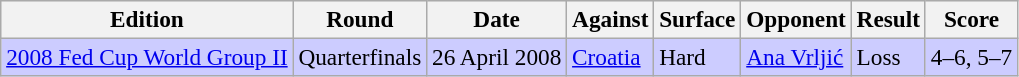<table class="wikitable" style="font-size:97%;">
<tr bgcolor="#eeeeee">
<th>Edition</th>
<th>Round</th>
<th>Date</th>
<th>Against</th>
<th>Surface</th>
<th>Opponent</th>
<th>Result</th>
<th>Score</th>
</tr>
<tr bgcolor="#CCCCFF">
<td><a href='#'>2008 Fed Cup World Group II</a></td>
<td>Quarterfinals</td>
<td>26 April 2008</td>
<td> <a href='#'>Croatia</a></td>
<td>Hard</td>
<td><a href='#'>Ana Vrljić</a></td>
<td>Loss</td>
<td>4–6, 5–7</td>
</tr>
</table>
